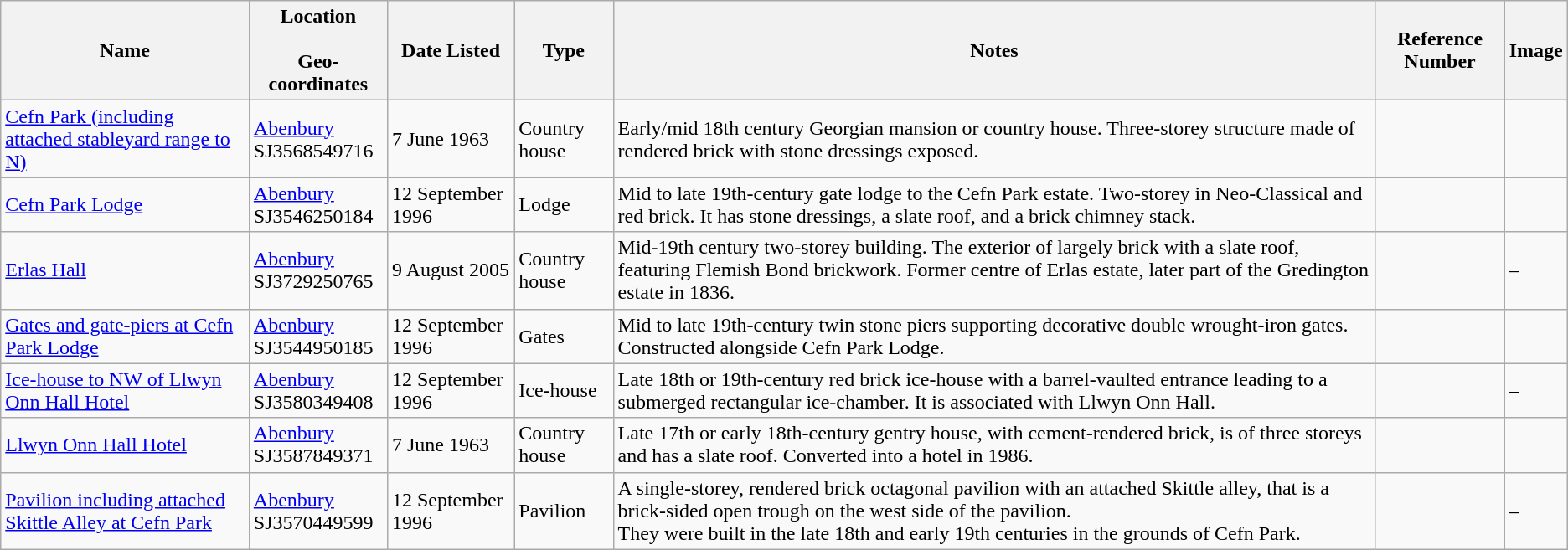<table class="wikitable sortable">
<tr>
<th>Name</th>
<th>Location<br><br>Geo-coordinates</th>
<th>Date Listed</th>
<th>Type</th>
<th>Notes</th>
<th>Reference Number</th>
<th>Image</th>
</tr>
<tr>
<td><a href='#'>Cefn Park (including attached stableyard range to N)</a></td>
<td><a href='#'>Abenbury</a><br>SJ3568549716<br></td>
<td>7 June 1963</td>
<td>Country house</td>
<td>Early/mid 18th century Georgian mansion or country house. Three-storey structure made of rendered brick with stone dressings exposed.</td>
<td></td>
<td></td>
</tr>
<tr>
<td><a href='#'>Cefn Park Lodge</a></td>
<td><a href='#'>Abenbury</a><br>SJ3546250184<br></td>
<td>12 September 1996</td>
<td>Lodge</td>
<td>Mid to late 19th-century gate lodge to the Cefn Park estate. Two-storey in Neo-Classical and red brick. It has stone dressings, a slate roof, and a brick chimney stack.</td>
<td></td>
<td></td>
</tr>
<tr>
<td><a href='#'>Erlas Hall</a></td>
<td><a href='#'>Abenbury</a><br>SJ3729250765<br></td>
<td>9 August 2005</td>
<td>Country house</td>
<td>Mid-19th century two-storey building. The exterior of largely brick with a slate roof, featuring Flemish Bond brickwork. Former centre of Erlas estate, later part of the Gredington estate in 1836.</td>
<td></td>
<td>–</td>
</tr>
<tr>
<td><a href='#'>Gates and gate-piers at Cefn Park Lodge</a></td>
<td><a href='#'>Abenbury</a><br>SJ3544950185<br></td>
<td>12 September 1996</td>
<td>Gates</td>
<td>Mid to late 19th-century twin stone piers supporting decorative double wrought-iron gates. Constructed alongside Cefn Park Lodge.</td>
<td></td>
<td></td>
</tr>
<tr>
<td><a href='#'>Ice-house to NW of Llwyn Onn Hall Hotel</a></td>
<td><a href='#'>Abenbury</a><br>SJ3580349408<br></td>
<td>12 September 1996</td>
<td>Ice-house</td>
<td>Late 18th or 19th-century red brick ice-house with a barrel-vaulted entrance leading to a submerged rectangular ice-chamber. It is associated with Llwyn Onn Hall.</td>
<td></td>
<td>–</td>
</tr>
<tr>
<td><a href='#'>Llwyn Onn Hall Hotel</a></td>
<td><a href='#'>Abenbury</a><br>SJ3587849371<br></td>
<td>7 June 1963</td>
<td>Country house</td>
<td>Late 17th or early 18th-century gentry house, with cement-rendered brick, is of three storeys and has a slate roof. Converted into a hotel in 1986.</td>
<td></td>
<td></td>
</tr>
<tr>
<td><a href='#'>Pavilion including attached Skittle Alley at Cefn Park</a></td>
<td><a href='#'>Abenbury</a><br>SJ3570449599<br></td>
<td>12 September 1996</td>
<td>Pavilion</td>
<td>A single-storey, rendered brick octagonal pavilion with an attached Skittle alley, that is a brick-sided open trough on the west side of the pavilion.<br>They were built in the late 18th and early 19th centuries in the grounds of Cefn Park.</td>
<td></td>
<td>–</td>
</tr>
</table>
